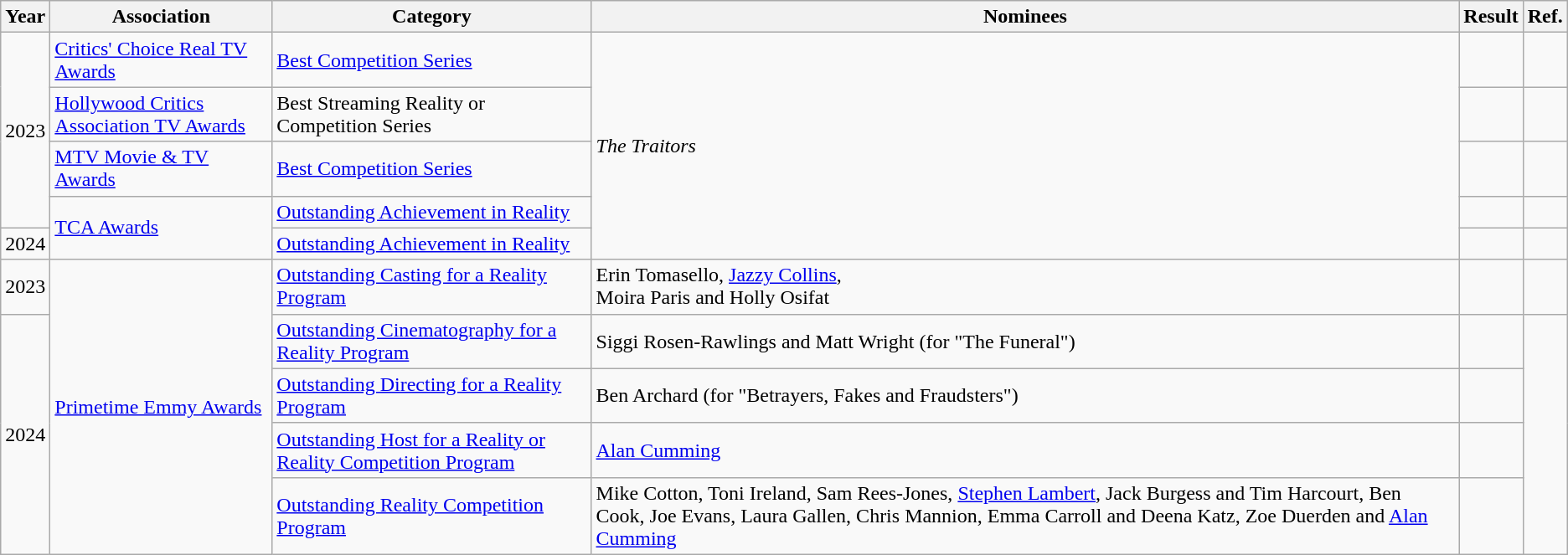<table class="wikitable sortable">
<tr>
<th>Year</th>
<th>Association</th>
<th>Category</th>
<th>Nominees</th>
<th>Result</th>
<th class="unsortable">Ref.</th>
</tr>
<tr>
<td rowspan="4">2023</td>
<td><a href='#'>Critics' Choice Real TV Awards</a></td>
<td><a href='#'>Best Competition Series</a></td>
<td rowspan="5"><em>The Traitors</em></td>
<td></td>
<td></td>
</tr>
<tr>
<td><a href='#'>Hollywood Critics Association TV Awards</a></td>
<td>Best Streaming Reality or Competition Series</td>
<td></td>
<td></td>
</tr>
<tr>
<td><a href='#'>MTV Movie & TV Awards</a></td>
<td><a href='#'>Best Competition Series</a></td>
<td></td>
<td></td>
</tr>
<tr>
<td rowspan=2><a href='#'>TCA Awards</a></td>
<td><a href='#'>Outstanding Achievement in Reality</a></td>
<td></td>
<td></td>
</tr>
<tr>
<td>2024</td>
<td><a href='#'>Outstanding Achievement in Reality</a></td>
<td></td>
<td></td>
</tr>
<tr>
<td>2023</td>
<td rowspan="5"><a href='#'>Primetime Emmy Awards</a></td>
<td><a href='#'>Outstanding Casting for a Reality Program</a></td>
<td>Erin Tomasello, <a href='#'>Jazzy Collins</a>,<br>Moira Paris and Holly Osifat</td>
<td></td>
<td></td>
</tr>
<tr>
<td rowspan="4">2024</td>
<td><a href='#'>Outstanding Cinematography for a Reality Program</a></td>
<td>Siggi Rosen-Rawlings and Matt Wright  (for "The Funeral")</td>
<td></td>
<td rowspan="4"></td>
</tr>
<tr>
<td><a href='#'>Outstanding Directing for a Reality Program</a></td>
<td>Ben Archard (for "Betrayers, Fakes and Fraudsters")</td>
<td></td>
</tr>
<tr>
<td><a href='#'>Outstanding Host for a Reality or Reality Competition Program</a></td>
<td><a href='#'>Alan Cumming</a></td>
<td></td>
</tr>
<tr>
<td><a href='#'>Outstanding Reality Competition Program</a></td>
<td>Mike Cotton, Toni Ireland, Sam Rees-Jones, <a href='#'>Stephen Lambert</a>, Jack Burgess and Tim Harcourt, Ben Cook, Joe Evans, Laura Gallen, Chris Mannion, Emma Carroll and Deena Katz, Zoe Duerden and <a href='#'>Alan Cumming</a></td>
<td></td>
</tr>
</table>
